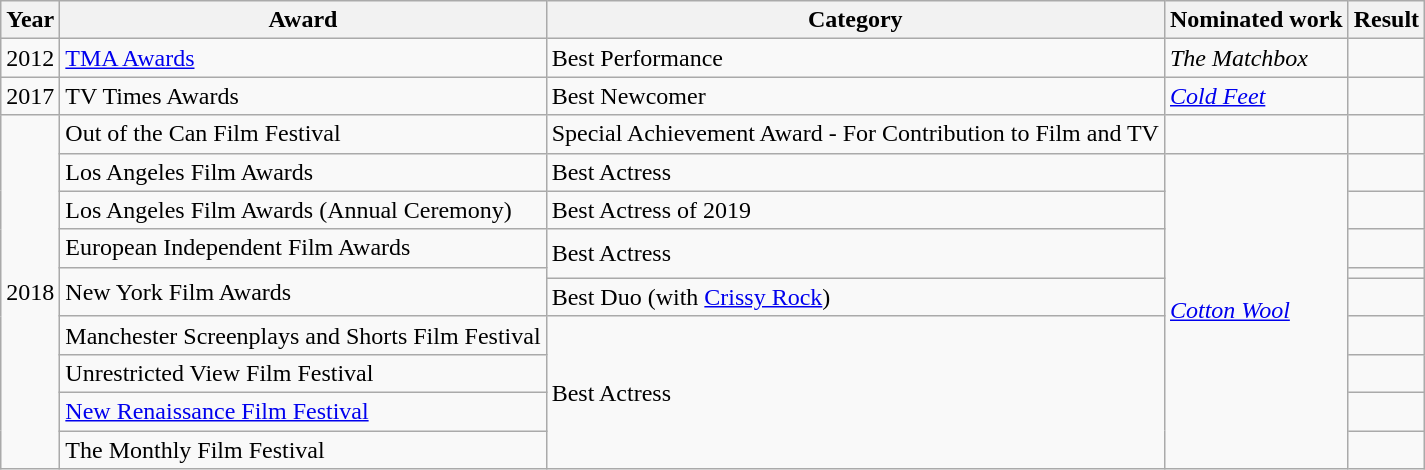<table class="wikitable sortable">
<tr style="text-align:center;">
<th>Year</th>
<th>Award</th>
<th>Category</th>
<th>Nominated work</th>
<th>Result</th>
</tr>
<tr>
<td>2012</td>
<td><a href='#'>TMA Awards</a></td>
<td>Best Performance</td>
<td><em>The Matchbox</em></td>
<td></td>
</tr>
<tr>
<td>2017</td>
<td>TV Times Awards</td>
<td>Best Newcomer</td>
<td><em><a href='#'>Cold Feet</a></em></td>
<td></td>
</tr>
<tr>
<td rowspan=10>2018</td>
<td>Out of the Can Film Festival</td>
<td>Special Achievement Award - For Contribution to Film and TV</td>
<td></td>
<td></td>
</tr>
<tr>
<td>Los Angeles Film Awards</td>
<td>Best Actress</td>
<td rowspan=9><em><a href='#'>Cotton Wool</a></em></td>
<td></td>
</tr>
<tr>
<td>Los Angeles Film Awards (Annual Ceremony)</td>
<td>Best Actress of 2019</td>
<td></td>
</tr>
<tr>
<td>European Independent Film Awards</td>
<td rowspan=2>Best Actress</td>
<td></td>
</tr>
<tr>
<td rowspan=2>New York Film Awards</td>
<td></td>
</tr>
<tr>
<td>Best Duo (with <a href='#'>Crissy Rock</a>)</td>
<td></td>
</tr>
<tr>
<td>Manchester Screenplays and Shorts Film Festival</td>
<td rowspan=4>Best Actress</td>
<td></td>
</tr>
<tr>
<td>Unrestricted View Film Festival</td>
<td></td>
</tr>
<tr>
<td><a href='#'>New Renaissance Film Festival</a></td>
<td></td>
</tr>
<tr>
<td>The Monthly Film Festival</td>
<td></td>
</tr>
</table>
